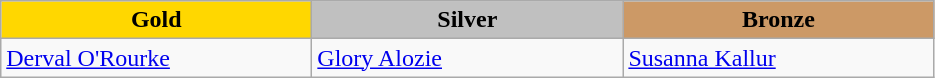<table class="wikitable" style="text-align:left">
<tr align="center">
<td width=200 bgcolor=gold><strong>Gold</strong></td>
<td width=200 bgcolor=silver><strong>Silver</strong></td>
<td width=200 bgcolor=CC9966><strong>Bronze</strong></td>
</tr>
<tr>
<td><a href='#'>Derval O'Rourke</a><br><em></em></td>
<td><a href='#'>Glory Alozie</a><br><em></em></td>
<td><a href='#'>Susanna Kallur</a><br><em></em></td>
</tr>
</table>
